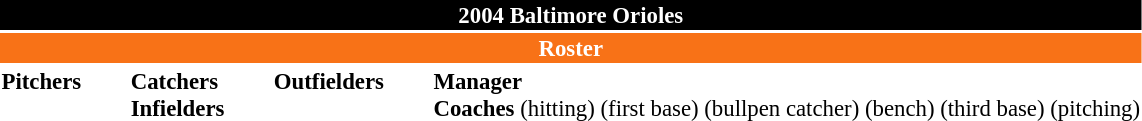<table class="toccolours" style="font-size: 95%;">
<tr>
<th colspan="10" style="background-color: black; color: #FFFFFF; text-align: center;">2004 Baltimore Orioles</th>
</tr>
<tr>
<td colspan="10" style="background-color: #F87217; color: white; text-align: center;"><strong>Roster</strong></td>
</tr>
<tr>
<td valign="top"><strong>Pitchers</strong><br>




















</td>
<td width="25px"></td>
<td valign="top"><strong>Catchers</strong><br>




<strong>Infielders</strong>






</td>
<td width="25px"></td>
<td valign="top"><strong>Outfielders</strong><br>











</td>
<td width="25px"></td>
<td valign="top"><strong>Manager</strong><br>
<strong>Coaches</strong>
 (hitting)
 (first base)
 (bullpen catcher)
 (bench)
 (third base)
 (pitching)</td>
</tr>
</table>
